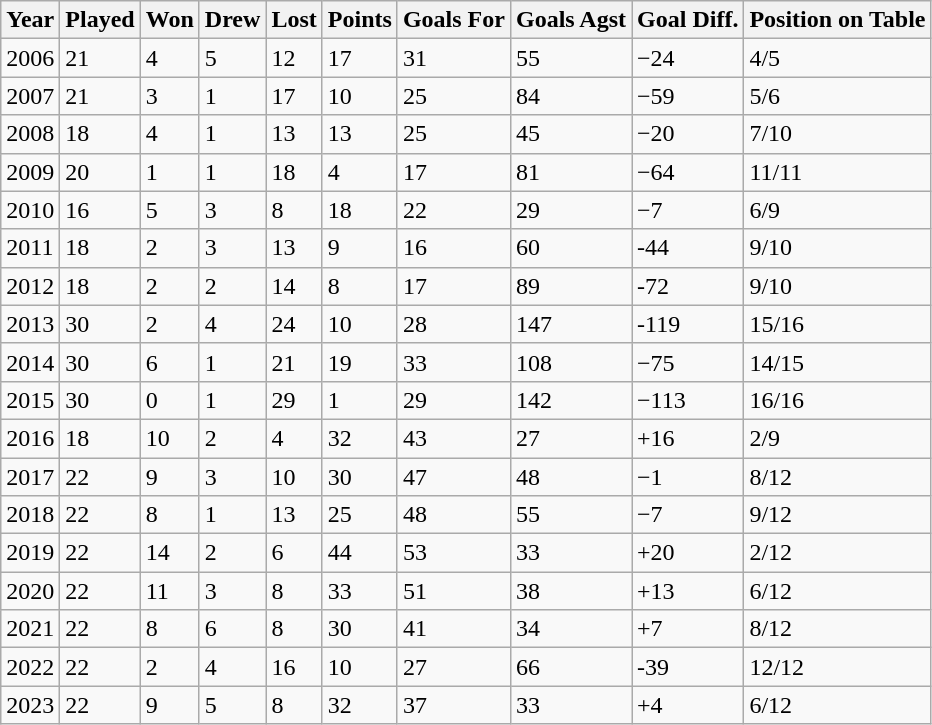<table class="wikitable">
<tr>
<th>Year</th>
<th>Played</th>
<th>Won</th>
<th>Drew</th>
<th>Lost</th>
<th>Points</th>
<th>Goals For</th>
<th>Goals Agst</th>
<th>Goal Diff.</th>
<th>Position on Table</th>
</tr>
<tr>
<td>2006</td>
<td>21</td>
<td>4</td>
<td>5</td>
<td>12</td>
<td>17</td>
<td>31</td>
<td>55</td>
<td>−24</td>
<td>4/5</td>
</tr>
<tr>
<td>2007</td>
<td>21</td>
<td>3</td>
<td>1</td>
<td>17</td>
<td>10</td>
<td>25</td>
<td>84</td>
<td>−59</td>
<td>5/6</td>
</tr>
<tr>
<td>2008</td>
<td>18</td>
<td>4</td>
<td>1</td>
<td>13</td>
<td>13</td>
<td>25</td>
<td>45</td>
<td>−20</td>
<td>7/10</td>
</tr>
<tr>
<td>2009</td>
<td>20</td>
<td>1</td>
<td>1</td>
<td>18</td>
<td>4</td>
<td>17</td>
<td>81</td>
<td>−64</td>
<td>11/11</td>
</tr>
<tr>
<td>2010</td>
<td>16</td>
<td>5</td>
<td>3</td>
<td>8</td>
<td>18</td>
<td>22</td>
<td>29</td>
<td>−7</td>
<td>6/9</td>
</tr>
<tr>
<td>2011</td>
<td>18</td>
<td>2</td>
<td>3</td>
<td>13</td>
<td>9</td>
<td>16</td>
<td>60</td>
<td>-44</td>
<td>9/10</td>
</tr>
<tr>
<td>2012</td>
<td>18</td>
<td>2</td>
<td>2</td>
<td>14</td>
<td>8</td>
<td>17</td>
<td>89</td>
<td>-72</td>
<td>9/10</td>
</tr>
<tr>
<td>2013</td>
<td>30</td>
<td>2</td>
<td>4</td>
<td>24</td>
<td>10</td>
<td>28</td>
<td>147</td>
<td>-119</td>
<td>15/16</td>
</tr>
<tr>
<td>2014</td>
<td>30</td>
<td>6</td>
<td>1</td>
<td>21</td>
<td>19</td>
<td>33</td>
<td>108</td>
<td>−75</td>
<td>14/15</td>
</tr>
<tr>
<td>2015</td>
<td>30</td>
<td>0</td>
<td>1</td>
<td>29</td>
<td>1</td>
<td>29</td>
<td>142</td>
<td>−113</td>
<td>16/16</td>
</tr>
<tr>
<td>2016</td>
<td>18</td>
<td>10</td>
<td>2</td>
<td>4</td>
<td>32</td>
<td>43</td>
<td>27</td>
<td>+16</td>
<td>2/9</td>
</tr>
<tr>
<td>2017</td>
<td>22</td>
<td>9</td>
<td>3</td>
<td>10</td>
<td>30</td>
<td>47</td>
<td>48</td>
<td>−1</td>
<td>8/12</td>
</tr>
<tr>
<td>2018</td>
<td>22</td>
<td>8</td>
<td>1</td>
<td>13</td>
<td>25</td>
<td>48</td>
<td>55</td>
<td>−7</td>
<td>9/12</td>
</tr>
<tr>
<td>2019</td>
<td>22</td>
<td>14</td>
<td>2</td>
<td>6</td>
<td>44</td>
<td>53</td>
<td>33</td>
<td>+20</td>
<td>2/12</td>
</tr>
<tr>
<td>2020</td>
<td>22</td>
<td>11</td>
<td>3</td>
<td>8</td>
<td>33</td>
<td>51</td>
<td>38</td>
<td>+13</td>
<td>6/12</td>
</tr>
<tr>
<td>2021</td>
<td>22</td>
<td>8</td>
<td>6</td>
<td>8</td>
<td>30</td>
<td>41</td>
<td>34</td>
<td>+7</td>
<td>8/12</td>
</tr>
<tr>
<td>2022</td>
<td>22</td>
<td>2</td>
<td>4</td>
<td>16</td>
<td>10</td>
<td>27</td>
<td>66</td>
<td>-39</td>
<td>12/12</td>
</tr>
<tr>
<td>2023</td>
<td>22</td>
<td>9</td>
<td>5</td>
<td>8</td>
<td>32</td>
<td>37</td>
<td>33</td>
<td>+4</td>
<td>6/12</td>
</tr>
</table>
